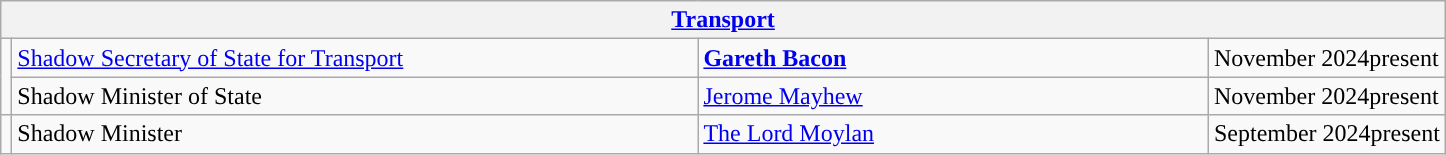<table class="wikitable">
<tr>
<th colspan="5"><a href='#'>Transport</a></th>
</tr>
<tr>
<td rowspan="2" style="background: "></td>
<td style="width: 450px;"><a href='#'>Shadow Secretary of State for Transport</a></td>
<td style="width: 333px;"><strong><a href='#'>Gareth Bacon</a></strong></td>
<td>November 2024present</td>
</tr>
<tr>
<td>Shadow Minister of State</td>
<td><a href='#'>Jerome Mayhew</a></td>
<td>November 2024present</td>
</tr>
<tr>
<td style="background: "></td>
<td>Shadow Minister</td>
<td><a href='#'>The Lord Moylan</a></td>
<td>September 2024present</td>
</tr>
</table>
